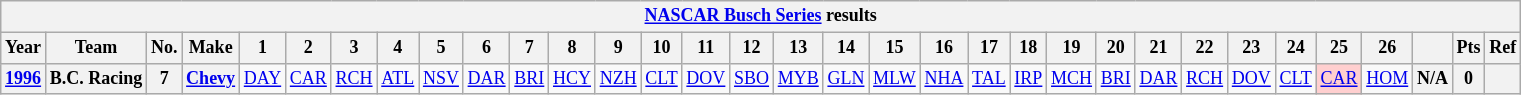<table class="wikitable" style="text-align:center; font-size:75%">
<tr>
<th colspan=42><a href='#'>NASCAR Busch Series</a> results</th>
</tr>
<tr>
<th>Year</th>
<th>Team</th>
<th>No.</th>
<th>Make</th>
<th>1</th>
<th>2</th>
<th>3</th>
<th>4</th>
<th>5</th>
<th>6</th>
<th>7</th>
<th>8</th>
<th>9</th>
<th>10</th>
<th>11</th>
<th>12</th>
<th>13</th>
<th>14</th>
<th>15</th>
<th>16</th>
<th>17</th>
<th>18</th>
<th>19</th>
<th>20</th>
<th>21</th>
<th>22</th>
<th>23</th>
<th>24</th>
<th>25</th>
<th>26</th>
<th></th>
<th>Pts</th>
<th>Ref</th>
</tr>
<tr>
<th><a href='#'>1996</a></th>
<th>B.C. Racing</th>
<th>7</th>
<th><a href='#'>Chevy</a></th>
<td><a href='#'>DAY</a></td>
<td><a href='#'>CAR</a></td>
<td><a href='#'>RCH</a></td>
<td><a href='#'>ATL</a></td>
<td><a href='#'>NSV</a></td>
<td><a href='#'>DAR</a></td>
<td><a href='#'>BRI</a></td>
<td><a href='#'>HCY</a></td>
<td><a href='#'>NZH</a></td>
<td><a href='#'>CLT</a></td>
<td><a href='#'>DOV</a></td>
<td><a href='#'>SBO</a></td>
<td><a href='#'>MYB</a></td>
<td><a href='#'>GLN</a></td>
<td><a href='#'>MLW</a></td>
<td><a href='#'>NHA</a></td>
<td><a href='#'>TAL</a></td>
<td><a href='#'>IRP</a></td>
<td><a href='#'>MCH</a></td>
<td><a href='#'>BRI</a></td>
<td><a href='#'>DAR</a></td>
<td><a href='#'>RCH</a></td>
<td><a href='#'>DOV</a></td>
<td><a href='#'>CLT</a></td>
<td style="background:#FFCFCF;"><a href='#'>CAR</a><br></td>
<td><a href='#'>HOM</a></td>
<th>N/A</th>
<th>0</th>
<th></th>
</tr>
</table>
